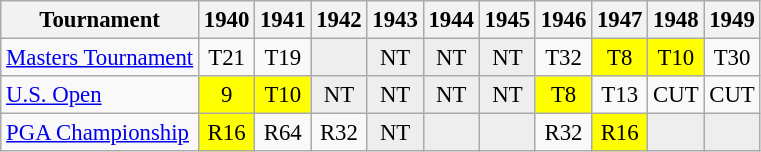<table class="wikitable" style="font-size:95%;text-align:center;">
<tr>
<th>Tournament</th>
<th>1940</th>
<th>1941</th>
<th>1942</th>
<th>1943</th>
<th>1944</th>
<th>1945</th>
<th>1946</th>
<th>1947</th>
<th>1948</th>
<th>1949</th>
</tr>
<tr>
<td align=left><a href='#'>Masters Tournament</a></td>
<td>T21</td>
<td>T19</td>
<td style="background:#eeeeee;"></td>
<td style="background:#eeeeee;">NT</td>
<td style="background:#eeeeee;">NT</td>
<td style="background:#eeeeee;">NT</td>
<td>T32</td>
<td style="background:yellow;">T8</td>
<td style="background:yellow;">T10</td>
<td>T30</td>
</tr>
<tr>
<td align=left><a href='#'>U.S. Open</a></td>
<td style="background:yellow;">9</td>
<td style="background:yellow;">T10</td>
<td style="background:#eeeeee;">NT</td>
<td style="background:#eeeeee;">NT</td>
<td style="background:#eeeeee;">NT</td>
<td style="background:#eeeeee;">NT</td>
<td style="background:yellow;">T8</td>
<td>T13</td>
<td>CUT</td>
<td>CUT</td>
</tr>
<tr>
<td align=left><a href='#'>PGA Championship</a></td>
<td style="background:yellow;">R16</td>
<td>R64</td>
<td>R32</td>
<td style="background:#eeeeee;">NT</td>
<td style="background:#eeeeee;"></td>
<td style="background:#eeeeee;"></td>
<td>R32</td>
<td style="background:yellow;">R16</td>
<td style="background:#eeeeee;"></td>
<td style="background:#eeeeee;"></td>
</tr>
</table>
